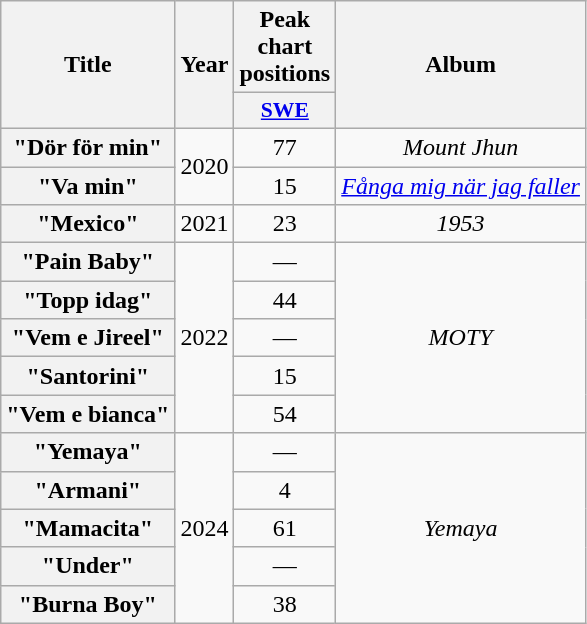<table class="wikitable plainrowheaders" style="text-align:center">
<tr>
<th scope="col" rowspan="2">Title</th>
<th scope="col" rowspan="2">Year</th>
<th scope="col" colspan="1">Peak chart positions</th>
<th scope="col" rowspan="2">Album</th>
</tr>
<tr>
<th scope="col" style="width:3em;font-size:90%;"><a href='#'>SWE</a><br></th>
</tr>
<tr>
<th scope="row">"Dör för min"<br> </th>
<td rowspan="2">2020</td>
<td>77</td>
<td><em>Mount Jhun</em></td>
</tr>
<tr>
<th scope="row">"Va min"<br></th>
<td>15<br></td>
<td><em><a href='#'>Fånga mig när jag faller</a></em></td>
</tr>
<tr>
<th scope="row">"Mexico"<br></th>
<td>2021</td>
<td>23</td>
<td><em>1953</em></td>
</tr>
<tr>
<th scope="row">"Pain Baby"</th>
<td rowspan="5">2022</td>
<td>—</td>
<td rowspan="5"><em>MOTY</em></td>
</tr>
<tr>
<th scope="row">"Topp idag"</th>
<td>44</td>
</tr>
<tr>
<th scope="row">"Vem e Jireel"</th>
<td>—</td>
</tr>
<tr>
<th scope="row">"Santorini"</th>
<td>15</td>
</tr>
<tr>
<th scope="row">"Vem e bianca"<br></th>
<td>54</td>
</tr>
<tr>
<th scope="row">"Yemaya"</th>
<td rowspan="5">2024</td>
<td>—</td>
<td rowspan="5"><em>Yemaya</em></td>
</tr>
<tr>
<th scope="row">"Armani"</th>
<td>4<br></td>
</tr>
<tr>
<th scope="row">"Mamacita"</th>
<td>61</td>
</tr>
<tr>
<th scope="row">"Under"</th>
<td>—</td>
</tr>
<tr>
<th scope="row">"Burna Boy"<br></th>
<td>38</td>
</tr>
</table>
